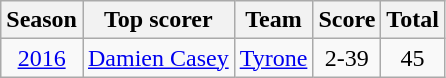<table class="wikitable" style="text-align:center;">
<tr>
<th>Season</th>
<th>Top scorer</th>
<th>Team</th>
<th>Score</th>
<th>Total</th>
</tr>
<tr>
<td><a href='#'>2016</a></td>
<td style="text-align:left;"><a href='#'>Damien Casey</a></td>
<td style="text-align:left;"> <a href='#'>Tyrone</a></td>
<td>2-39</td>
<td>45</td>
</tr>
</table>
